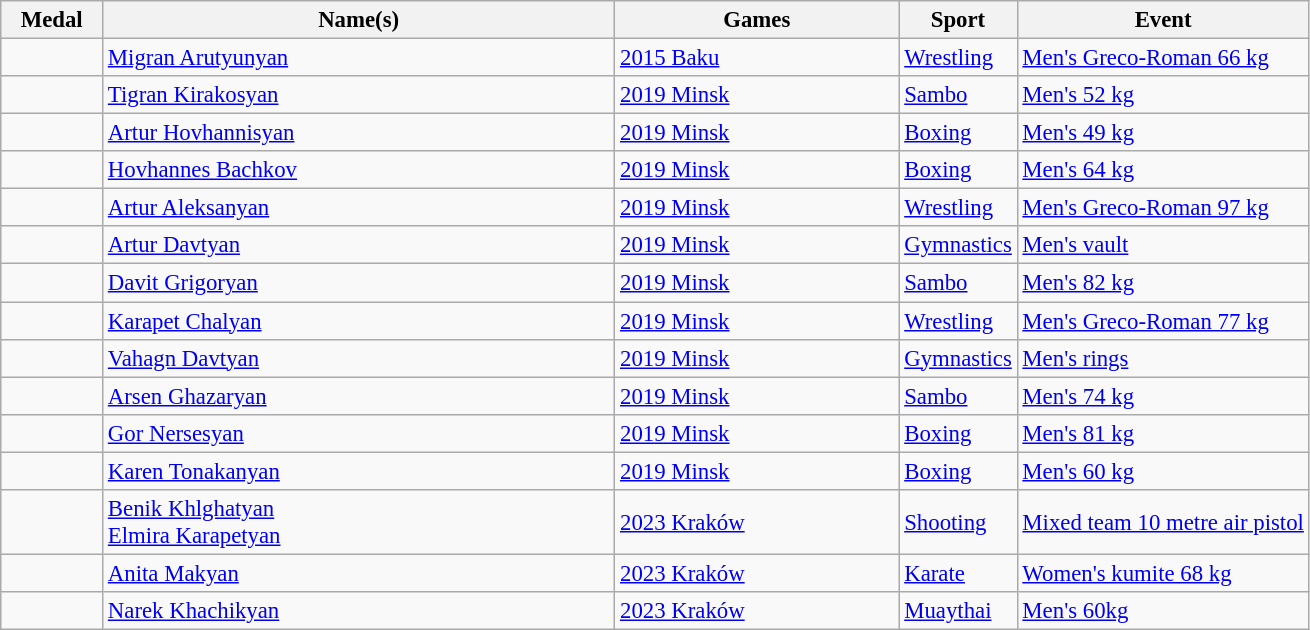<table class="wikitable sortable" style="font-size: 95%;">
<tr>
<th style="width:4em">Medal</th>
<th style="width:22em">Name(s)</th>
<th style="width:12em">Games</th>
<th>Sport</th>
<th>Event</th>
</tr>
<tr>
<td></td>
<td><a href='#'>Migran Arutyunyan</a></td>
<td> <a href='#'>2015 Baku</a></td>
<td> <a href='#'>Wrestling</a></td>
<td><a href='#'>Men's Greco-Roman 66 kg</a></td>
</tr>
<tr>
<td></td>
<td><a href='#'>Tigran Kirakosyan</a></td>
<td> <a href='#'>2019 Minsk</a></td>
<td> <a href='#'>Sambo</a></td>
<td><a href='#'>Men's 52 kg</a></td>
</tr>
<tr>
<td></td>
<td><a href='#'>Artur Hovhannisyan</a></td>
<td> <a href='#'>2019 Minsk</a></td>
<td> <a href='#'>Boxing</a></td>
<td><a href='#'>Men's 49 kg</a></td>
</tr>
<tr>
<td></td>
<td><a href='#'>Hovhannes Bachkov</a></td>
<td> <a href='#'>2019 Minsk</a></td>
<td> <a href='#'>Boxing</a></td>
<td><a href='#'>Men's 64 kg</a></td>
</tr>
<tr>
<td></td>
<td><a href='#'>Artur Aleksanyan</a></td>
<td> <a href='#'>2019 Minsk</a></td>
<td> <a href='#'>Wrestling</a></td>
<td><a href='#'>Men's Greco-Roman 97 kg</a></td>
</tr>
<tr>
<td></td>
<td><a href='#'>Artur Davtyan</a></td>
<td> <a href='#'>2019 Minsk</a></td>
<td> <a href='#'>Gymnastics</a></td>
<td><a href='#'>Men's vault</a></td>
</tr>
<tr>
<td></td>
<td><a href='#'>Davit Grigoryan</a></td>
<td> <a href='#'>2019 Minsk</a></td>
<td> <a href='#'>Sambo</a></td>
<td><a href='#'>Men's 82 kg</a></td>
</tr>
<tr>
<td></td>
<td><a href='#'>Karapet Chalyan</a></td>
<td> <a href='#'>2019 Minsk</a></td>
<td> <a href='#'>Wrestling</a></td>
<td><a href='#'>Men's Greco-Roman 77 kg</a></td>
</tr>
<tr>
<td></td>
<td><a href='#'>Vahagn Davtyan</a></td>
<td> <a href='#'>2019 Minsk</a></td>
<td> <a href='#'>Gymnastics</a></td>
<td><a href='#'>Men's rings</a></td>
</tr>
<tr>
<td></td>
<td><a href='#'>Arsen Ghazaryan</a></td>
<td> <a href='#'>2019 Minsk</a></td>
<td> <a href='#'>Sambo</a></td>
<td><a href='#'>Men's 74 kg</a></td>
</tr>
<tr>
<td></td>
<td><a href='#'>Gor Nersesyan</a></td>
<td> <a href='#'>2019 Minsk</a></td>
<td> <a href='#'>Boxing</a></td>
<td><a href='#'>Men's 81 kg</a></td>
</tr>
<tr>
<td></td>
<td><a href='#'>Karen Tonakanyan</a></td>
<td> <a href='#'>2019 Minsk</a></td>
<td> <a href='#'>Boxing</a></td>
<td><a href='#'>Men's 60 kg</a></td>
</tr>
<tr>
<td></td>
<td><a href='#'>Benik Khlghatyan</a><br><a href='#'>Elmira Karapetyan</a></td>
<td> <a href='#'>2023 Kraków</a></td>
<td> <a href='#'>Shooting</a></td>
<td><a href='#'>Mixed team 10 metre air pistol</a></td>
</tr>
<tr>
<td></td>
<td><a href='#'>Anita Makyan</a></td>
<td> <a href='#'>2023 Kraków</a></td>
<td> <a href='#'>Karate</a></td>
<td><a href='#'>Women's kumite 68 kg</a></td>
</tr>
<tr>
<td></td>
<td><a href='#'>Narek Khachikyan</a></td>
<td> <a href='#'>2023 Kraków</a></td>
<td> <a href='#'>Muaythai</a></td>
<td><a href='#'>Men's 60kg</a></td>
</tr>
</table>
